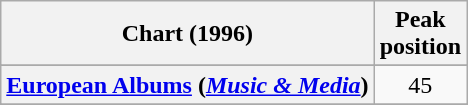<table class="wikitable sortable plainrowheaders" style="text-align:center">
<tr>
<th scope="col">Chart (1996)</th>
<th scope="col">Peak<br>position</th>
</tr>
<tr>
</tr>
<tr>
<th scope="row"><a href='#'>European Albums</a> (<em><a href='#'>Music & Media</a></em>)</th>
<td>45</td>
</tr>
<tr>
</tr>
<tr>
</tr>
<tr>
</tr>
<tr>
</tr>
<tr>
</tr>
</table>
